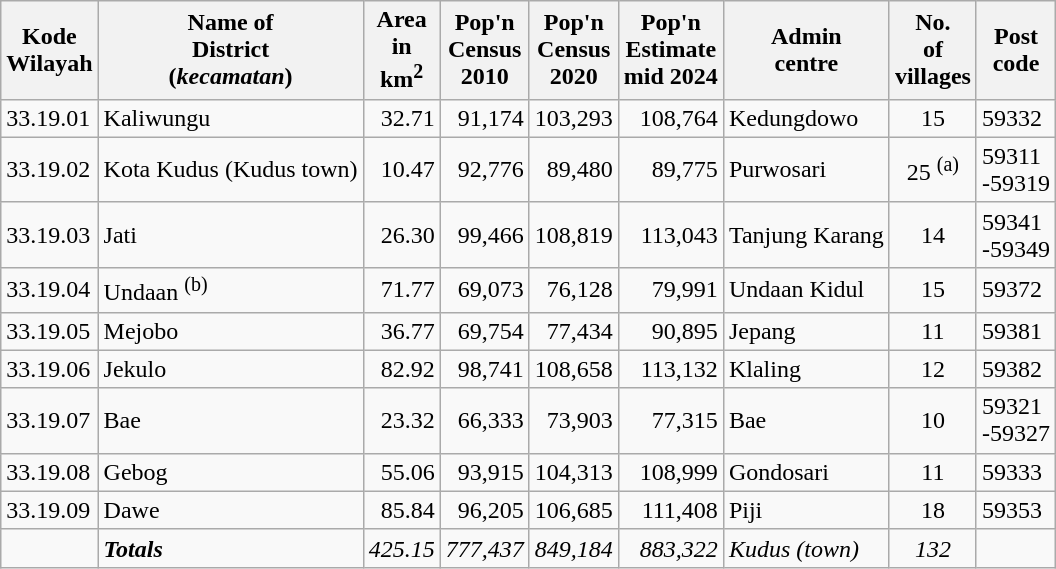<table class="sortable wikitable">
<tr>
<th>Kode <br>Wilayah</th>
<th>Name of<br>District<br>(<em>kecamatan</em>)</th>
<th>Area <br> in<br>km<sup>2</sup></th>
<th>Pop'n<br>Census<br>2010</th>
<th>Pop'n<br>Census<br>2020</th>
<th>Pop'n<br>Estimate<br>mid 2024</th>
<th>Admin<br>centre</th>
<th>No.<br>of<br>villages</th>
<th>Post<br>code</th>
</tr>
<tr>
<td>33.19.01</td>
<td>Kaliwungu </td>
<td align="right">32.71</td>
<td align="right">91,174</td>
<td align="right">103,293</td>
<td align="right">108,764</td>
<td>Kedungdowo</td>
<td align="center">15</td>
<td>59332</td>
</tr>
<tr>
<td>33.19.02</td>
<td>Kota Kudus (Kudus town) </td>
<td align="right">10.47</td>
<td align="right">92,776</td>
<td align="right">89,480</td>
<td align="right">89,775</td>
<td>Purwosari</td>
<td align="center">25 <sup>(a)</sup></td>
<td>59311<br>-59319</td>
</tr>
<tr>
<td>33.19.03</td>
<td>Jati </td>
<td align="right">26.30</td>
<td align="right">99,466</td>
<td align="right">108,819</td>
<td align="right">113,043</td>
<td>Tanjung Karang</td>
<td align="center">14</td>
<td>59341<br>-59349</td>
</tr>
<tr>
<td>33.19.04</td>
<td>Undaan <sup>(b)</sup> </td>
<td align="right">71.77</td>
<td align="right">69,073</td>
<td align="right">76,128</td>
<td align="right">79,991</td>
<td>Undaan Kidul</td>
<td align="center">15</td>
<td>59372</td>
</tr>
<tr>
<td>33.19.05</td>
<td>Mejobo </td>
<td align="right">36.77</td>
<td align="right">69,754</td>
<td align="right">77,434</td>
<td align="right">90,895</td>
<td>Jepang</td>
<td align="center">11</td>
<td>59381</td>
</tr>
<tr>
<td>33.19.06</td>
<td>Jekulo </td>
<td align="right">82.92</td>
<td align="right">98,741</td>
<td align="right">108,658</td>
<td align="right">113,132</td>
<td>Klaling</td>
<td align="center">12</td>
<td>59382</td>
</tr>
<tr>
<td>33.19.07</td>
<td>Bae </td>
<td align="right">23.32</td>
<td align="right">66,333</td>
<td align="right">73,903</td>
<td align="right">77,315</td>
<td>Bae</td>
<td align="center">10</td>
<td>59321<br>-59327</td>
</tr>
<tr>
<td>33.19.08</td>
<td>Gebog </td>
<td align="right">55.06</td>
<td align="right">93,915</td>
<td align="right">104,313</td>
<td align="right">108,999</td>
<td>Gondosari</td>
<td align="center">11</td>
<td>59333</td>
</tr>
<tr>
<td>33.19.09</td>
<td>Dawe </td>
<td align="right">85.84</td>
<td align="right">96,205</td>
<td align="right">106,685</td>
<td align="right">111,408</td>
<td>Piji</td>
<td align="center">18</td>
<td>59353</td>
</tr>
<tr>
<td></td>
<td><strong><em>Totals</em></strong></td>
<td align="right"><em>425.15</em></td>
<td align="right"><em>777,437</em></td>
<td align="right"><em>849,184</em></td>
<td align="right"><em>883,322</em></td>
<td><em>Kudus (town)</em></td>
<td align="center"><em>132</em></td>
<td></td>
</tr>
</table>
